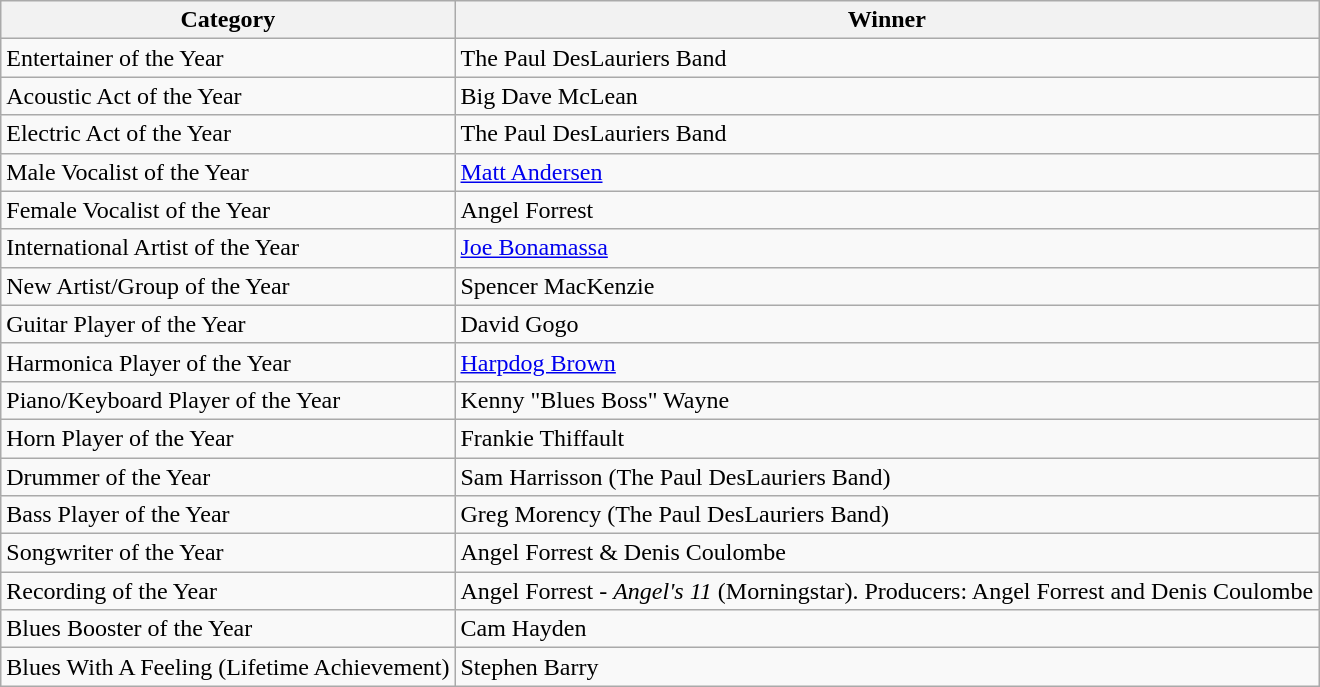<table class="wikitable sortable" style="text-align:centre">
<tr>
<th>Category</th>
<th>Winner</th>
</tr>
<tr>
<td>Entertainer of the Year</td>
<td>The Paul DesLauriers Band</td>
</tr>
<tr>
<td>Acoustic Act of the Year</td>
<td>Big Dave McLean</td>
</tr>
<tr>
<td>Electric Act of the Year</td>
<td>The Paul DesLauriers Band</td>
</tr>
<tr>
<td>Male Vocalist of the Year</td>
<td><a href='#'>Matt Andersen</a></td>
</tr>
<tr>
<td>Female Vocalist of the Year</td>
<td>Angel Forrest</td>
</tr>
<tr>
<td>International Artist of the Year</td>
<td><a href='#'>Joe Bonamassa</a></td>
</tr>
<tr>
<td>New Artist/Group of the Year</td>
<td>Spencer MacKenzie</td>
</tr>
<tr>
<td>Guitar Player of the Year</td>
<td>David Gogo</td>
</tr>
<tr>
<td>Harmonica Player of the Year</td>
<td><a href='#'>Harpdog Brown</a></td>
</tr>
<tr>
<td>Piano/Keyboard Player of the Year</td>
<td>Kenny "Blues Boss" Wayne</td>
</tr>
<tr>
<td>Horn Player of the Year</td>
<td>Frankie Thiffault</td>
</tr>
<tr>
<td>Drummer of the Year</td>
<td>Sam Harrisson (The Paul DesLauriers Band)</td>
</tr>
<tr>
<td>Bass Player of the Year</td>
<td>Greg Morency (The Paul DesLauriers Band)</td>
</tr>
<tr>
<td>Songwriter of the Year</td>
<td>Angel Forrest & Denis Coulombe</td>
</tr>
<tr>
<td>Recording of the Year</td>
<td>Angel Forrest - <em>Angel's 11</em> (Morningstar). Producers: Angel Forrest and Denis Coulombe</td>
</tr>
<tr>
<td>Blues Booster of the Year</td>
<td>Cam Hayden</td>
</tr>
<tr>
<td>Blues With A Feeling (Lifetime Achievement)</td>
<td>Stephen Barry</td>
</tr>
</table>
